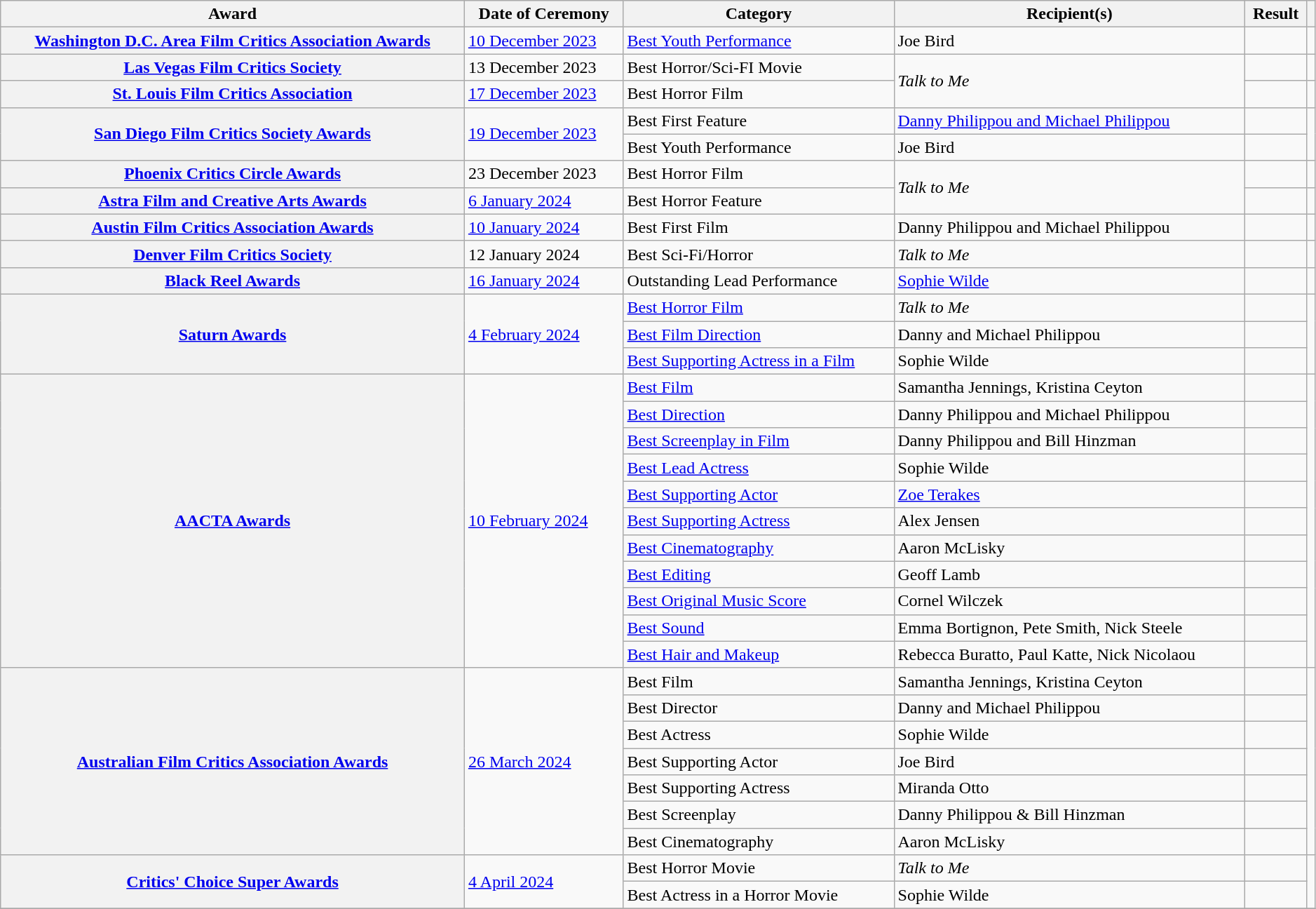<table class="wikitable sortable plainrowheaders" style="width: 99%;">
<tr>
<th scope="col">Award</th>
<th scope="col">Date of Ceremony</th>
<th scope="col">Category</th>
<th scope="col">Recipient(s)</th>
<th scope="col">Result</th>
<th scope="col" class="unsortable"></th>
</tr>
<tr>
<th scope="row"><a href='#'>Washington D.C. Area Film Critics Association Awards</a></th>
<td><a href='#'>10 December 2023</a></td>
<td><a href='#'>Best Youth Performance</a></td>
<td>Joe Bird</td>
<td></td>
<td align="center"></td>
</tr>
<tr>
<th scope="row"><a href='#'>Las Vegas Film Critics Society</a></th>
<td>13 December 2023</td>
<td>Best Horror/Sci-FI Movie</td>
<td rowspan="2"><em>Talk to Me</em></td>
<td></td>
<td rowspan="1" align="center"></td>
</tr>
<tr>
<th scope="row"><a href='#'>St. Louis Film Critics Association</a></th>
<td><a href='#'>17 December 2023</a></td>
<td>Best Horror Film</td>
<td></td>
<td align="center"></td>
</tr>
<tr>
<th rowspan="2" scope="row"><a href='#'>San Diego Film Critics Society Awards</a></th>
<td rowspan="2"><a href='#'>19 December 2023</a></td>
<td>Best First Feature</td>
<td><a href='#'>Danny Philippou and Michael Philippou</a></td>
<td></td>
<td rowspan="2" align="center"></td>
</tr>
<tr>
<td>Best Youth Performance</td>
<td>Joe Bird</td>
<td></td>
</tr>
<tr>
<th scope="row"><a href='#'>Phoenix Critics Circle Awards</a></th>
<td>23 December 2023</td>
<td>Best Horror Film</td>
<td rowspan="2"><em>Talk to Me</em></td>
<td></td>
<td align="center"></td>
</tr>
<tr>
<th scope="row"><a href='#'>Astra Film and Creative Arts Awards</a></th>
<td><a href='#'>6 January 2024</a></td>
<td>Best Horror Feature</td>
<td></td>
<td align="center"></td>
</tr>
<tr>
<th scope="row"><a href='#'>Austin Film Critics Association Awards</a></th>
<td><a href='#'>10 January 2024</a></td>
<td>Best First Film</td>
<td>Danny Philippou and Michael Philippou</td>
<td></td>
<td rowspan="1" align="center"></td>
</tr>
<tr>
<th scope="row"><a href='#'>Denver Film Critics Society</a></th>
<td>12 January 2024</td>
<td>Best Sci-Fi/Horror</td>
<td><em>Talk to Me</em></td>
<td></td>
<td align="center"></td>
</tr>
<tr>
<th scope="rowgroup"><a href='#'>Black Reel Awards</a></th>
<td><a href='#'>16 January 2024</a></td>
<td>Outstanding Lead Performance</td>
<td><a href='#'>Sophie Wilde</a></td>
<td></td>
<td align="center"></td>
</tr>
<tr>
<th scope="row" rowspan="3"><a href='#'>Saturn Awards</a></th>
<td rowspan="3"><a href='#'>4 February 2024</a></td>
<td><a href='#'>Best Horror Film</a></td>
<td><em>Talk to Me</em></td>
<td></td>
<td align="center" rowspan="3"></td>
</tr>
<tr>
<td><a href='#'>Best Film Direction</a></td>
<td>Danny and Michael Philippou</td>
<td></td>
</tr>
<tr>
<td><a href='#'>Best Supporting Actress in a Film</a></td>
<td>Sophie Wilde</td>
<td></td>
</tr>
<tr>
<th scope="row" rowspan="11"><a href='#'>AACTA Awards</a></th>
<td rowspan="11"><a href='#'>10 February 2024</a></td>
<td><a href='#'>Best Film</a></td>
<td>Samantha Jennings, Kristina Ceyton</td>
<td></td>
<td align="center" rowspan="11"></td>
</tr>
<tr>
<td><a href='#'>Best Direction</a></td>
<td>Danny Philippou and Michael Philippou</td>
<td></td>
</tr>
<tr>
<td><a href='#'>Best Screenplay in Film</a></td>
<td>Danny Philippou and Bill Hinzman</td>
<td></td>
</tr>
<tr>
<td><a href='#'>Best Lead Actress</a></td>
<td>Sophie Wilde</td>
<td></td>
</tr>
<tr>
<td><a href='#'>Best Supporting Actor</a></td>
<td><a href='#'>Zoe Terakes</a></td>
<td></td>
</tr>
<tr>
<td><a href='#'>Best Supporting Actress</a></td>
<td>Alex Jensen</td>
<td></td>
</tr>
<tr>
<td><a href='#'>Best Cinematography</a></td>
<td>Aaron McLisky</td>
<td></td>
</tr>
<tr>
<td><a href='#'>Best Editing</a></td>
<td>Geoff Lamb</td>
<td></td>
</tr>
<tr>
<td><a href='#'>Best Original Music Score</a></td>
<td>Cornel Wilczek</td>
<td></td>
</tr>
<tr>
<td><a href='#'>Best Sound</a></td>
<td>Emma Bortignon, Pete Smith, Nick Steele</td>
<td></td>
</tr>
<tr>
<td><a href='#'>Best Hair and Makeup</a></td>
<td>Rebecca Buratto, Paul Katte, Nick Nicolaou</td>
<td></td>
</tr>
<tr>
<th scope="row" rowspan="7"><a href='#'>Australian Film Critics Association Awards</a></th>
<td rowspan="7"><a href='#'>26 March 2024</a></td>
<td>Best Film</td>
<td>Samantha Jennings, Kristina Ceyton</td>
<td></td>
<td rowspan="7"></td>
</tr>
<tr>
<td>Best Director</td>
<td>Danny and Michael Philippou</td>
<td></td>
</tr>
<tr>
<td>Best Actress</td>
<td>Sophie Wilde</td>
<td></td>
</tr>
<tr>
<td>Best Supporting Actor</td>
<td>Joe Bird</td>
<td></td>
</tr>
<tr>
<td>Best Supporting Actress</td>
<td>Miranda Otto</td>
<td></td>
</tr>
<tr>
<td>Best Screenplay</td>
<td>Danny Philippou & Bill Hinzman</td>
<td></td>
</tr>
<tr>
<td>Best Cinematography</td>
<td>Aaron McLisky</td>
<td></td>
</tr>
<tr>
<th scope="row" rowspan="2"><a href='#'>Critics' Choice Super Awards</a></th>
<td rowspan="2"><a href='#'>4 April 2024</a></td>
<td>Best Horror Movie</td>
<td><em>Talk to Me</em></td>
<td></td>
<td style="text-align:center;" rowspan="2"></td>
</tr>
<tr>
<td>Best Actress in a Horror Movie</td>
<td>Sophie Wilde</td>
<td></td>
</tr>
<tr>
</tr>
</table>
